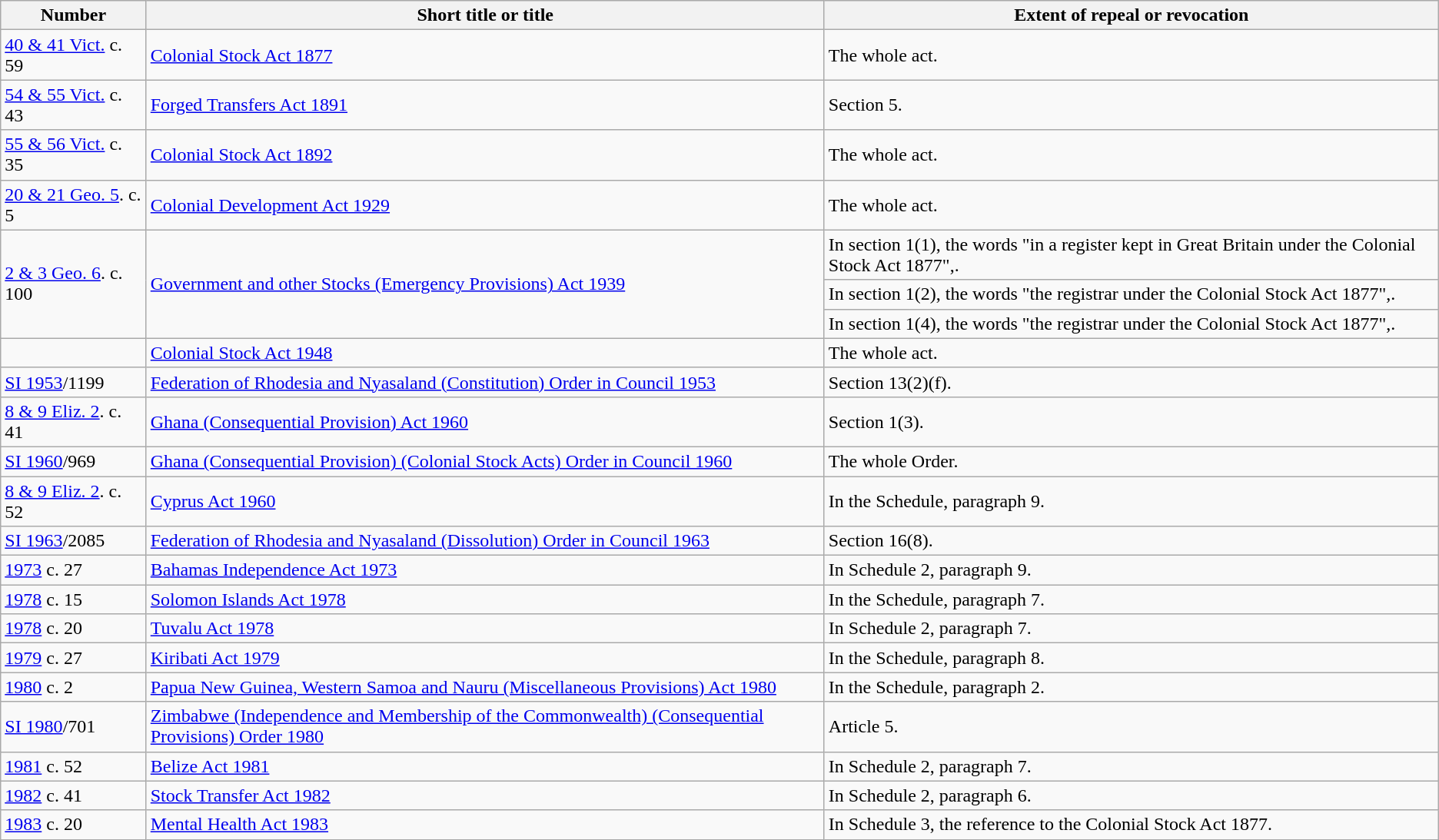<table class="wikitable">
<tr>
<th>Number</th>
<th>Short title or title</th>
<th>Extent of repeal or revocation</th>
</tr>
<tr>
<td><a href='#'>40 & 41 Vict.</a> c. 59</td>
<td><a href='#'>Colonial Stock Act 1877</a></td>
<td>The whole act.</td>
</tr>
<tr>
<td><a href='#'>54 & 55 Vict.</a> c. 43</td>
<td><a href='#'>Forged Transfers Act 1891</a></td>
<td>Section 5.</td>
</tr>
<tr>
<td><a href='#'>55 & 56 Vict.</a> c. 35</td>
<td><a href='#'>Colonial Stock Act 1892</a></td>
<td>The whole act.</td>
</tr>
<tr>
<td><a href='#'>20 & 21 Geo. 5</a>. c. 5</td>
<td><a href='#'>Colonial Development Act 1929</a></td>
<td>The whole act.</td>
</tr>
<tr>
<td rowspan=3><a href='#'>2 & 3 Geo. 6</a>. c. 100</td>
<td rowspan=3><a href='#'>Government and other Stocks (Emergency Provisions) Act 1939</a></td>
<td>In section 1(1), the words "in a register kept in Great Britain under the Colonial Stock Act 1877",.</td>
</tr>
<tr>
<td>In section 1(2), the words "the registrar under the Colonial Stock Act 1877",.</td>
</tr>
<tr>
<td>In section 1(4), the words "the registrar under the Colonial Stock Act 1877",.</td>
</tr>
<tr>
<td></td>
<td><a href='#'>Colonial Stock Act 1948</a></td>
<td>The whole act.</td>
</tr>
<tr>
<td><a href='#'>SI 1953</a>/1199</td>
<td><a href='#'>Federation of Rhodesia and Nyasaland (Constitution) Order in Council 1953</a></td>
<td>Section 13(2)(f).</td>
</tr>
<tr>
<td><a href='#'>8 & 9 Eliz. 2</a>. c. 41</td>
<td><a href='#'>Ghana (Consequential Provision) Act 1960</a></td>
<td>Section 1(3).</td>
</tr>
<tr>
<td><a href='#'>SI 1960</a>/969</td>
<td><a href='#'>Ghana (Consequential Provision) (Colonial Stock Acts) Order in Council 1960</a></td>
<td>The whole Order.</td>
</tr>
<tr>
<td><a href='#'>8 & 9 Eliz. 2</a>. c. 52</td>
<td><a href='#'>Cyprus Act 1960</a></td>
<td>In the Schedule, paragraph 9.</td>
</tr>
<tr>
<td><a href='#'>SI 1963</a>/2085</td>
<td><a href='#'>Federation of Rhodesia and Nyasaland (Dissolution) Order in Council 1963</a></td>
<td>Section 16(8).</td>
</tr>
<tr>
<td><a href='#'>1973</a> c. 27</td>
<td><a href='#'>Bahamas Independence Act 1973</a></td>
<td>In Schedule 2, paragraph 9.</td>
</tr>
<tr>
<td><a href='#'>1978</a> c. 15</td>
<td><a href='#'>Solomon Islands Act 1978</a></td>
<td>In the Schedule, paragraph 7.</td>
</tr>
<tr>
<td><a href='#'>1978</a> c. 20</td>
<td><a href='#'>Tuvalu Act 1978</a></td>
<td>In Schedule 2, paragraph 7.</td>
</tr>
<tr>
<td><a href='#'>1979</a> c. 27</td>
<td><a href='#'>Kiribati Act 1979</a></td>
<td>In the Schedule, paragraph 8.</td>
</tr>
<tr>
<td><a href='#'>1980</a> c. 2</td>
<td><a href='#'>Papua New Guinea, Western Samoa and Nauru (Miscellaneous Provisions) Act 1980</a></td>
<td>In the Schedule, paragraph 2.</td>
</tr>
<tr>
<td><a href='#'>SI 1980</a>/701</td>
<td><a href='#'>Zimbabwe (Independence and Membership of the Commonwealth) (Consequential Provisions) Order 1980</a></td>
<td>Article 5.</td>
</tr>
<tr>
<td><a href='#'>1981</a> c. 52</td>
<td><a href='#'>Belize Act 1981</a></td>
<td>In Schedule 2, paragraph 7.</td>
</tr>
<tr>
<td><a href='#'>1982</a> c. 41</td>
<td><a href='#'>Stock Transfer Act 1982</a></td>
<td>In Schedule 2, paragraph 6.</td>
</tr>
<tr>
<td><a href='#'>1983</a> c. 20</td>
<td><a href='#'>Mental Health Act 1983</a></td>
<td>In Schedule 3, the reference to the Colonial Stock Act 1877.</td>
</tr>
</table>
